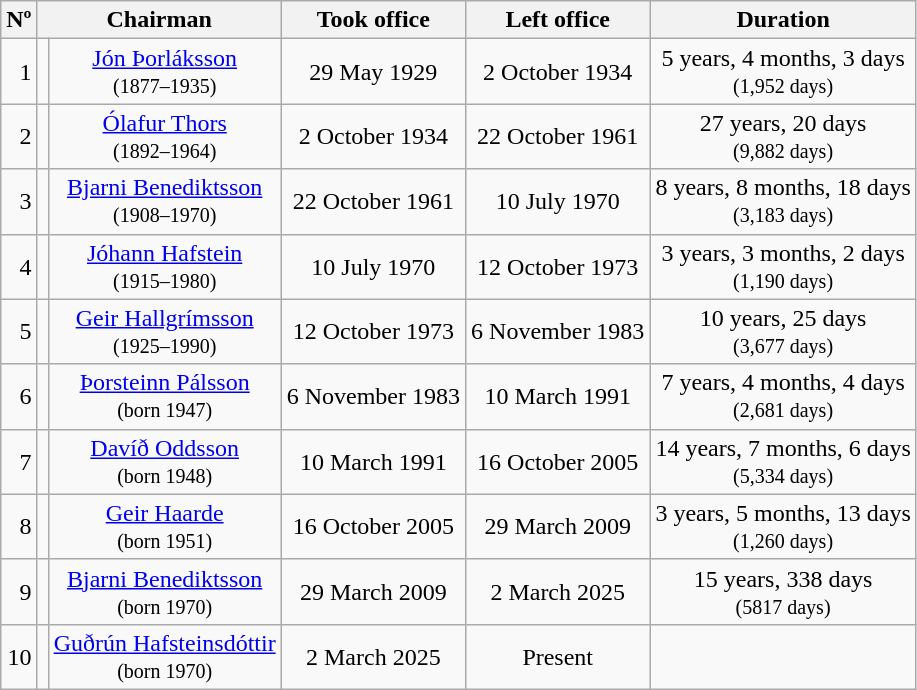<table class="wikitable" style="text-align: center;">
<tr>
<th>Nº</th>
<th colspan="2">Chairman</th>
<th>Took office</th>
<th>Left office</th>
<th>Duration</th>
</tr>
<tr>
<td style="text-align: right;">1</td>
<td></td>
<td><a href='#'>Jón Þorláksson</a><br><small>(1877–1935)</small></td>
<td>29 May 1929</td>
<td>2 October 1934</td>
<td>5 years, 4 months, 3 days<br><small>(1,952 days)</small></td>
</tr>
<tr>
<td style="text-align: right;">2</td>
<td></td>
<td><a href='#'>Ólafur Thors</a><br><small>(1892–1964)</small></td>
<td>2 October 1934</td>
<td>22 October 1961</td>
<td>27 years, 20 days<br><small>(9,882 days)</small></td>
</tr>
<tr>
<td style="text-align: right;">3</td>
<td></td>
<td><a href='#'>Bjarni Benediktsson</a><br><small>(1908–1970)</small></td>
<td>22 October 1961</td>
<td>10 July 1970</td>
<td>8 years, 8 months, 18 days<br><small>(3,183 days)</small></td>
</tr>
<tr>
<td style="text-align: right;">4</td>
<td></td>
<td><a href='#'>Jóhann Hafstein</a><br><small>(1915–1980)</small></td>
<td>10 July 1970</td>
<td>12 October 1973</td>
<td>3 years, 3 months, 2 days<br><small>(1,190 days)</small></td>
</tr>
<tr>
<td style="text-align: right;">5</td>
<td></td>
<td><a href='#'>Geir Hallgrímsson</a><br><small>(1925–1990)</small></td>
<td>12 October 1973</td>
<td>6 November 1983</td>
<td>10 years, 25 days<br><small>(3,677 days)</small></td>
</tr>
<tr>
<td style="text-align: right;">6</td>
<td></td>
<td><a href='#'>Þorsteinn Pálsson</a><br><small>(born 1947)</small></td>
<td>6 November 1983</td>
<td>10 March 1991</td>
<td>7 years, 4 months, 4 days<br><small>(2,681 days)</small></td>
</tr>
<tr>
<td style="text-align: right;">7</td>
<td></td>
<td><a href='#'>Davíð Oddsson</a><br><small>(born 1948)</small></td>
<td>10 March 1991</td>
<td>16 October 2005</td>
<td>14 years, 7 months, 6 days<br><small>(5,334 days)</small></td>
</tr>
<tr>
<td style="text-align: right;">8</td>
<td></td>
<td><a href='#'>Geir Haarde</a><br><small>(born 1951)</small></td>
<td>16 October 2005</td>
<td>29 March 2009</td>
<td>3 years, 5 months, 13 days<br><small>(1,260 days)</small></td>
</tr>
<tr>
<td style="text-align: right;">9</td>
<td></td>
<td><a href='#'>Bjarni Benediktsson</a><br><small>(born 1970)</small></td>
<td>29 March 2009</td>
<td>2 March 2025</td>
<td>15 years, 338 days<br><small>(5817 days)</small></td>
</tr>
<tr>
<td style="text-align: right;">10</td>
<td></td>
<td><a href='#'>Guðrún Hafsteinsdóttir</a><br><small>(born 1970)</small></td>
<td>2 March 2025</td>
<td>Present</td>
<td></td>
</tr>
</table>
